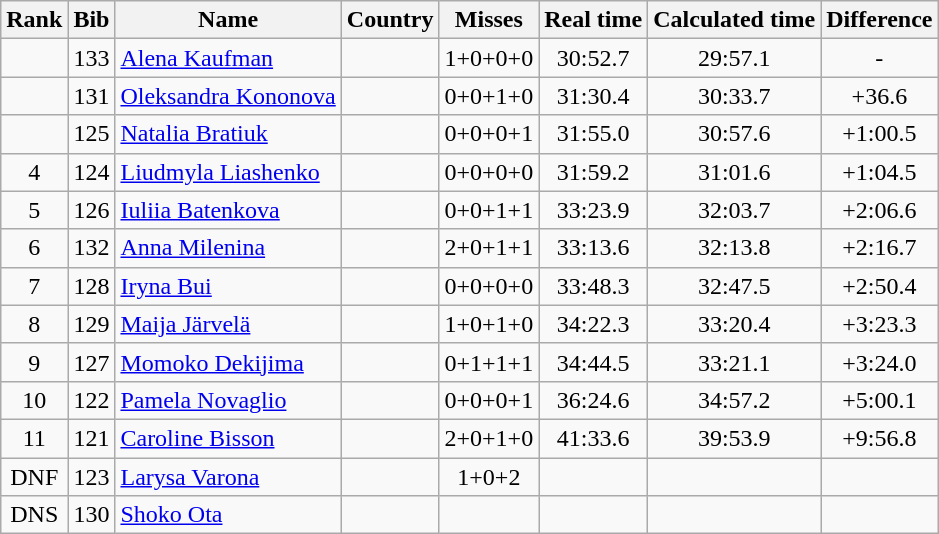<table class="wikitable sortable" style="text-align:center">
<tr>
<th>Rank</th>
<th>Bib</th>
<th>Name</th>
<th>Country</th>
<th>Misses</th>
<th>Real time</th>
<th>Calculated time</th>
<th>Difference</th>
</tr>
<tr>
<td></td>
<td>133</td>
<td align=left><a href='#'>Alena Kaufman</a></td>
<td align=left></td>
<td>1+0+0+0</td>
<td>30:52.7</td>
<td>29:57.1</td>
<td>-</td>
</tr>
<tr>
<td></td>
<td>131</td>
<td align=left><a href='#'>Oleksandra Kononova</a></td>
<td align=left></td>
<td>0+0+1+0</td>
<td>31:30.4</td>
<td>30:33.7</td>
<td>+36.6</td>
</tr>
<tr>
<td></td>
<td>125</td>
<td align=left><a href='#'>Natalia Bratiuk</a></td>
<td align=left></td>
<td>0+0+0+1</td>
<td>31:55.0</td>
<td>30:57.6</td>
<td>+1:00.5</td>
</tr>
<tr>
<td>4</td>
<td>124</td>
<td align=left><a href='#'>Liudmyla Liashenko</a></td>
<td align=left></td>
<td>0+0+0+0</td>
<td>31:59.2</td>
<td>31:01.6</td>
<td>+1:04.5</td>
</tr>
<tr>
<td>5</td>
<td>126</td>
<td align=left><a href='#'>Iuliia Batenkova</a></td>
<td align=left></td>
<td>0+0+1+1</td>
<td>33:23.9</td>
<td>32:03.7</td>
<td>+2:06.6</td>
</tr>
<tr>
<td>6</td>
<td>132</td>
<td align=left><a href='#'>Anna Milenina</a></td>
<td align=left></td>
<td>2+0+1+1</td>
<td>33:13.6</td>
<td>32:13.8</td>
<td>+2:16.7</td>
</tr>
<tr>
<td>7</td>
<td>128</td>
<td align=left><a href='#'>Iryna Bui</a></td>
<td align=left></td>
<td>0+0+0+0</td>
<td>33:48.3</td>
<td>32:47.5</td>
<td>+2:50.4</td>
</tr>
<tr>
<td>8</td>
<td>129</td>
<td align=left><a href='#'>Maija Järvelä</a></td>
<td align=left></td>
<td>1+0+1+0</td>
<td>34:22.3</td>
<td>33:20.4</td>
<td>+3:23.3</td>
</tr>
<tr>
<td>9</td>
<td>127</td>
<td align=left><a href='#'>Momoko Dekijima</a></td>
<td align=left></td>
<td>0+1+1+1</td>
<td>34:44.5</td>
<td>33:21.1</td>
<td>+3:24.0</td>
</tr>
<tr>
<td>10</td>
<td>122</td>
<td align=left><a href='#'>Pamela Novaglio</a></td>
<td align=left></td>
<td>0+0+0+1</td>
<td>36:24.6</td>
<td>34:57.2</td>
<td>+5:00.1</td>
</tr>
<tr>
<td>11</td>
<td>121</td>
<td align=left><a href='#'>Caroline Bisson</a></td>
<td align=left></td>
<td>2+0+1+0</td>
<td>41:33.6</td>
<td>39:53.9</td>
<td>+9:56.8</td>
</tr>
<tr>
<td>DNF</td>
<td>123</td>
<td align=left><a href='#'>Larysa Varona</a></td>
<td align=left></td>
<td>1+0+2</td>
<td></td>
<td></td>
<td></td>
</tr>
<tr>
<td>DNS</td>
<td>130</td>
<td align=left><a href='#'>Shoko Ota</a></td>
<td align=left></td>
<td></td>
<td></td>
<td></td>
<td></td>
</tr>
</table>
